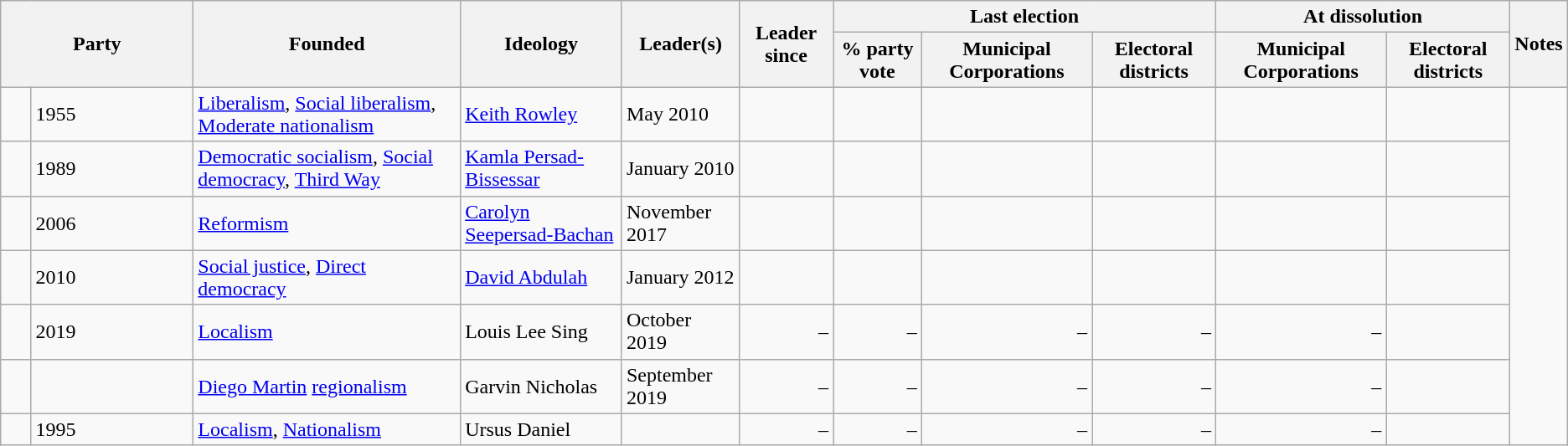<table class="wikitable sortable">
<tr>
<th colspan="2" rowspan="2" style="width:16em;">Party</th>
<th rowspan="2">Founded</th>
<th rowspan="2">Ideology</th>
<th rowspan="2">Leader(s)</th>
<th rowspan="2">Leader since</th>
<th colspan="3">Last election</th>
<th colspan="2">At dissolution</th>
<th rowspan="2">Notes</th>
</tr>
<tr>
<th>% party vote</th>
<th>Municipal Corporations</th>
<th>Electoral districts</th>
<th>Municipal Corporations</th>
<th>Electoral districts</th>
</tr>
<tr>
<td></td>
<td>1955</td>
<td><a href='#'>Liberalism</a>, <a href='#'>Social liberalism</a>,  <a href='#'>Moderate nationalism</a></td>
<td><a href='#'>Keith Rowley</a></td>
<td>May 2010</td>
<td style="text-align:right;"></td>
<td></td>
<td></td>
<td></td>
<td></td>
<td></td>
</tr>
<tr>
<td></td>
<td>1989</td>
<td><a href='#'>Democratic socialism</a>, <a href='#'>Social democracy</a>, <a href='#'>Third Way</a></td>
<td><a href='#'>Kamla Persad-Bissessar</a></td>
<td>January 2010</td>
<td style="text-align:right;"></td>
<td></td>
<td></td>
<td></td>
<td> </td>
<td></td>
</tr>
<tr>
<td></td>
<td>2006</td>
<td><a href='#'>Reformism</a></td>
<td><a href='#'>Carolyn Seepersad-Bachan</a></td>
<td>November 2017</td>
<td style="text-align:right;"></td>
<td></td>
<td></td>
<td></td>
<td></td>
<td></td>
</tr>
<tr>
<td></td>
<td>2010</td>
<td><a href='#'>Social justice</a>, <a href='#'>Direct democracy</a></td>
<td><a href='#'>David Abdulah</a></td>
<td>January 2012</td>
<td></td>
<td></td>
<td></td>
<td></td>
<td></td>
<td></td>
</tr>
<tr>
<td></td>
<td>2019</td>
<td><a href='#'>Localism</a></td>
<td>Louis Lee Sing</td>
<td>October 2019</td>
<td style="text-align:right;">–</td>
<td style="text-align:right;">–</td>
<td style="text-align:right;">–</td>
<td style="text-align:right;">–</td>
<td style="text-align:right;">–</td>
<td></td>
</tr>
<tr>
<td></td>
<td></td>
<td><a href='#'>Diego Martin</a> <a href='#'>regionalism</a></td>
<td>Garvin Nicholas</td>
<td>September 2019</td>
<td style="text-align:right;">–</td>
<td style="text-align:right;">–</td>
<td style="text-align:right;">–</td>
<td style="text-align:right;">–</td>
<td style="text-align:right;">–</td>
<td></td>
</tr>
<tr>
<td></td>
<td>1995</td>
<td><a href='#'>Localism</a>, <a href='#'>Nationalism</a></td>
<td>Ursus Daniel</td>
<td></td>
<td style="text-align:right;">–</td>
<td style="text-align:right;">–</td>
<td style="text-align:right;">–</td>
<td style="text-align:right;">–</td>
<td style="text-align:right;">–</td>
<td></td>
</tr>
</table>
